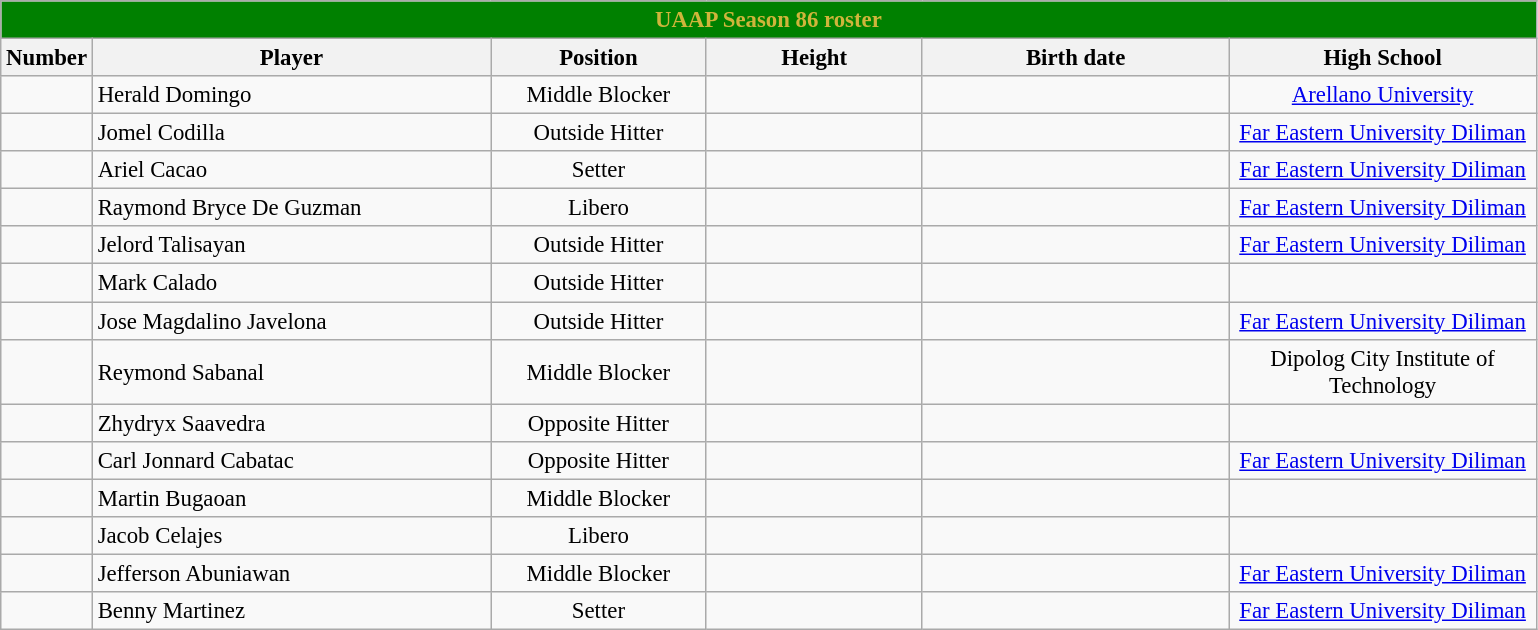<table class="wikitable sortable" style="font-size:95%; text-align:left;">
<tr>
<th colspan="7" style= "background: green; color: #CFB53B; text-align: center"><strong>UAAP Season 86 roster</strong></th>
</tr>
<tr style="background:#FFFFFF;">
<th style= "align=center; width:1em;">Number</th>
<th style= "align=center;width:17em;">Player</th>
<th style= "align=center; width:9em;">Position</th>
<th style= "align=center; width:9em;">Height</th>
<th style= "align=center; width:13em;">Birth date</th>
<th style= "align=center; width:13em;">High School</th>
</tr>
<tr align=center>
<td></td>
<td align=left>Herald Domingo</td>
<td>Middle Blocker</td>
<td></td>
<td align=right></td>
<td><a href='#'>Arellano University</a></td>
</tr>
<tr align=center>
<td></td>
<td align=left>Jomel Codilla</td>
<td>Outside Hitter</td>
<td></td>
<td align=right></td>
<td><a href='#'>Far Eastern University Diliman</a></td>
</tr>
<tr align=center>
<td></td>
<td align=left>Ariel Cacao</td>
<td>Setter</td>
<td></td>
<td align=right></td>
<td><a href='#'>Far Eastern University Diliman</a></td>
</tr>
<tr align=center>
<td></td>
<td align=left>Raymond Bryce De Guzman</td>
<td>Libero</td>
<td></td>
<td align=right></td>
<td><a href='#'>Far Eastern University Diliman</a></td>
</tr>
<tr align=center>
<td></td>
<td align=left>Jelord Talisayan</td>
<td>Outside Hitter</td>
<td></td>
<td align=right></td>
<td><a href='#'>Far Eastern University Diliman</a></td>
</tr>
<tr align=center>
<td></td>
<td align=left>Mark Calado</td>
<td>Outside Hitter</td>
<td></td>
<td></td>
<td></td>
</tr>
<tr align=center>
<td></td>
<td align=left>Jose Magdalino Javelona</td>
<td>Outside Hitter</td>
<td></td>
<td align=right></td>
<td><a href='#'>Far Eastern University Diliman</a></td>
</tr>
<tr align=center>
<td></td>
<td align=left>Reymond Sabanal</td>
<td>Middle Blocker</td>
<td></td>
<td align=right></td>
<td>Dipolog City Institute of Technology</td>
</tr>
<tr align=center>
<td></td>
<td align=left>Zhydryx Saavedra</td>
<td>Opposite Hitter</td>
<td></td>
<td></td>
<td></td>
</tr>
<tr align=center>
<td></td>
<td align=left>Carl Jonnard Cabatac</td>
<td>Opposite Hitter</td>
<td></td>
<td align=right></td>
<td><a href='#'>Far Eastern University Diliman</a></td>
</tr>
<tr align=center>
<td></td>
<td align=left>Martin Bugaoan</td>
<td>Middle Blocker</td>
<td></td>
<td align=right></td>
<td></td>
</tr>
<tr align=center>
<td></td>
<td align=left>Jacob Celajes</td>
<td>Libero</td>
<td></td>
<td></td>
<td></td>
</tr>
<tr align=center>
<td></td>
<td align=left>Jefferson Abuniawan</td>
<td>Middle Blocker</td>
<td></td>
<td align=right></td>
<td><a href='#'>Far Eastern University Diliman</a></td>
</tr>
<tr align=center>
<td></td>
<td align=left>Benny Martinez</td>
<td>Setter</td>
<td></td>
<td align=right></td>
<td><a href='#'>Far Eastern University Diliman</a></td>
</tr>
</table>
